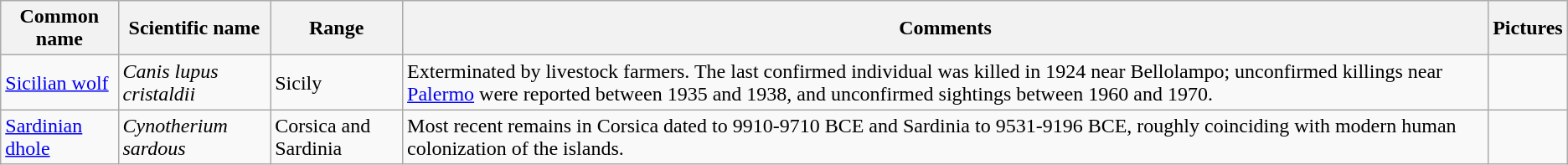<table class="wikitable">
<tr>
<th>Common name</th>
<th>Scientific name</th>
<th>Range</th>
<th class="unsortable">Comments</th>
<th class="unsortable">Pictures</th>
</tr>
<tr>
<td><a href='#'>Sicilian wolf</a></td>
<td><em>Canis lupus cristaldii</em></td>
<td>Sicily</td>
<td>Exterminated by livestock farmers. The last confirmed individual was killed in 1924 near Bellolampo; unconfirmed killings near <a href='#'>Palermo</a> were reported between 1935 and 1938, and unconfirmed sightings between 1960 and 1970.</td>
<td></td>
</tr>
<tr>
<td><a href='#'>Sardinian dhole</a></td>
<td><em>Cynotherium sardous</em></td>
<td>Corsica and Sardinia</td>
<td>Most recent remains in Corsica dated to 9910-9710 BCE and Sardinia to 9531-9196 BCE, roughly coinciding with modern human colonization of the islands.</td>
<td></td>
</tr>
</table>
